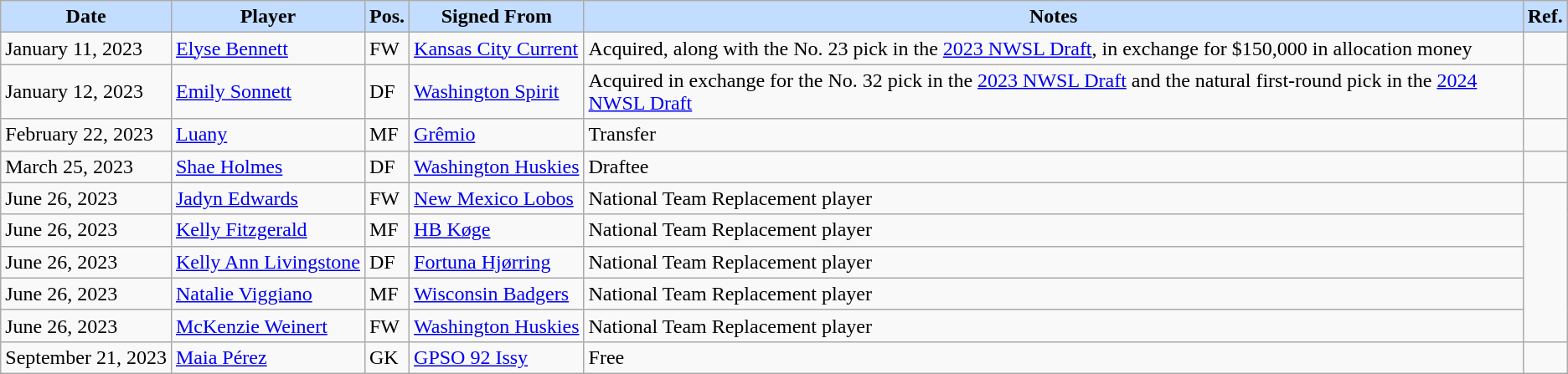<table class="wikitable" style="text-align:left;">
<tr>
<th style="background:#c2ddff">Date</th>
<th style="background:#c2ddff">Player</th>
<th style="background:#c2ddff">Pos.</th>
<th style="background:#c2ddff">Signed From</th>
<th style="background:#c2ddff">Notes</th>
<th style="background:#c2ddff">Ref.</th>
</tr>
<tr>
<td style="white-space: nowrap;">January 11, 2023</td>
<td style="white-space: nowrap;"> <a href='#'>Elyse Bennett</a></td>
<td>FW</td>
<td style="white-space: nowrap;"> <a href='#'>Kansas City Current</a></td>
<td>Acquired, along with the No. 23 pick in the <a href='#'>2023 NWSL Draft</a>, in exchange for $150,000 in allocation money</td>
<td></td>
</tr>
<tr>
<td style="white-space: nowrap;">January 12, 2023</td>
<td style="white-space: nowrap;"> <a href='#'>Emily Sonnett</a></td>
<td>DF</td>
<td style="white-space: nowrap;"> <a href='#'>Washington Spirit</a></td>
<td>Acquired in exchange for the No. 32 pick in the <a href='#'>2023 NWSL Draft</a> and the natural first-round pick in the <a href='#'>2024 NWSL Draft</a></td>
<td></td>
</tr>
<tr>
<td style="white-space: nowrap;">February 22, 2023</td>
<td style="white-space: nowrap;"> <a href='#'>Luany</a></td>
<td>MF</td>
<td style="white-space: nowrap;"> <a href='#'>Grêmio</a></td>
<td>Transfer</td>
<td></td>
</tr>
<tr>
<td style="white-space: nowrap;">March 25, 2023</td>
<td style="white-space: nowrap;"> <a href='#'>Shae Holmes</a></td>
<td>DF</td>
<td style="white-space: nowrap;"> <a href='#'>Washington Huskies</a></td>
<td>Draftee</td>
<td></td>
</tr>
<tr>
<td style="white-space: nowrap;">June 26, 2023</td>
<td style="white-space: nowrap;"> <a href='#'>Jadyn Edwards</a></td>
<td>FW</td>
<td style="white-space: nowrap;"> <a href='#'>New Mexico Lobos</a></td>
<td>National Team Replacement player</td>
<td rowspan=5></td>
</tr>
<tr>
<td style="white-space: nowrap;">June 26, 2023</td>
<td style="white-space: nowrap;"> <a href='#'>Kelly Fitzgerald</a></td>
<td>MF</td>
<td style="white-space: nowrap;"> <a href='#'>HB Køge</a></td>
<td>National Team Replacement player</td>
</tr>
<tr>
<td style="white-space: nowrap;">June 26, 2023</td>
<td style="white-space: nowrap;"> <a href='#'>Kelly Ann Livingstone</a></td>
<td>DF</td>
<td style="white-space: nowrap;"> <a href='#'>Fortuna Hjørring</a></td>
<td>National Team Replacement player</td>
</tr>
<tr>
<td style="white-space: nowrap;">June 26, 2023</td>
<td style="white-space: nowrap;"> <a href='#'>Natalie Viggiano</a></td>
<td>MF</td>
<td style="white-space: nowrap;"> <a href='#'>Wisconsin Badgers</a></td>
<td>National Team Replacement player</td>
</tr>
<tr>
<td style="white-space: nowrap;">June 26, 2023</td>
<td style="white-space: nowrap;"> <a href='#'>McKenzie Weinert</a></td>
<td>FW</td>
<td style="white-space: nowrap;"> <a href='#'>Washington Huskies</a></td>
<td>National Team Replacement player</td>
</tr>
<tr>
<td style="white-space: nowrap;">September 21, 2023</td>
<td style="white-space: nowrap;"> <a href='#'>Maia Pérez</a></td>
<td>GK</td>
<td style="white-space: nowrap;"> <a href='#'>GPSO 92 Issy</a></td>
<td>Free</td>
<td></td>
</tr>
</table>
